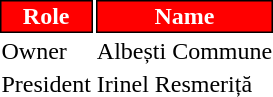<table class="toccolours">
<tr>
<th style="background:#FF0000;color:#FFFFFF;border:1px solid #000000;">Role</th>
<th style="background:#FF0000;color:#FFFFFF;border:1px solid #000000;">Name</th>
</tr>
<tr>
<td>Owner</td>
<td> Albești Commune</td>
</tr>
<tr>
<td>President</td>
<td> Irinel Resmeriță</td>
</tr>
</table>
